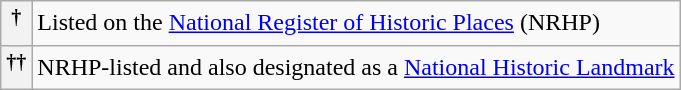<table class="wikitable">
<tr>
<th><sup>†</sup></th>
<td>Listed on the <a href='#'>National Register of Historic Places</a> (NRHP)</td>
</tr>
<tr>
<th><sup>††</sup></th>
<td>NRHP-listed and also designated as a <a href='#'>National Historic Landmark</a></td>
</tr>
</table>
